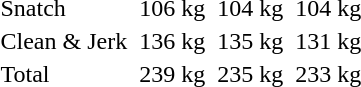<table>
<tr>
<td>Snatch</td>
<td></td>
<td>106 kg</td>
<td></td>
<td>104 kg</td>
<td></td>
<td>104 kg</td>
</tr>
<tr>
<td>Clean & Jerk</td>
<td></td>
<td>136 kg</td>
<td></td>
<td>135 kg</td>
<td></td>
<td>131 kg</td>
</tr>
<tr>
<td>Total</td>
<td></td>
<td>239 kg</td>
<td></td>
<td>235 kg</td>
<td></td>
<td>233 kg</td>
</tr>
</table>
